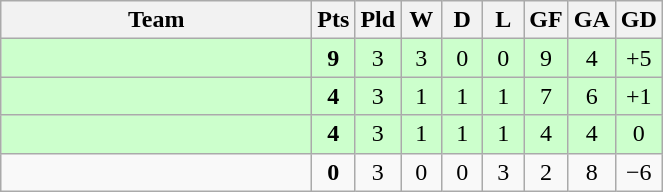<table class="wikitable" style="text-align:center;">
<tr>
<th width=200>Team</th>
<th width=20>Pts</th>
<th width=20>Pld</th>
<th width=20>W</th>
<th width=20>D</th>
<th width=20>L</th>
<th width=20>GF</th>
<th width=20>GA</th>
<th width=20>GD</th>
</tr>
<tr style="background:#cfc;">
<td style="text-align:left"></td>
<td><strong>9</strong></td>
<td>3</td>
<td>3</td>
<td>0</td>
<td>0</td>
<td>9</td>
<td>4</td>
<td>+5</td>
</tr>
<tr style="background:#cfc;">
<td style="text-align:left"></td>
<td><strong>4</strong></td>
<td>3</td>
<td>1</td>
<td>1</td>
<td>1</td>
<td>7</td>
<td>6</td>
<td>+1</td>
</tr>
<tr style="background:#cfc;">
<td style="text-align:left"><strong></strong></td>
<td><strong>4</strong></td>
<td>3</td>
<td>1</td>
<td>1</td>
<td>1</td>
<td>4</td>
<td>4</td>
<td>0</td>
</tr>
<tr>
<td style="text-align:left"></td>
<td><strong>0</strong></td>
<td>3</td>
<td>0</td>
<td>0</td>
<td>3</td>
<td>2</td>
<td>8</td>
<td>−6</td>
</tr>
</table>
